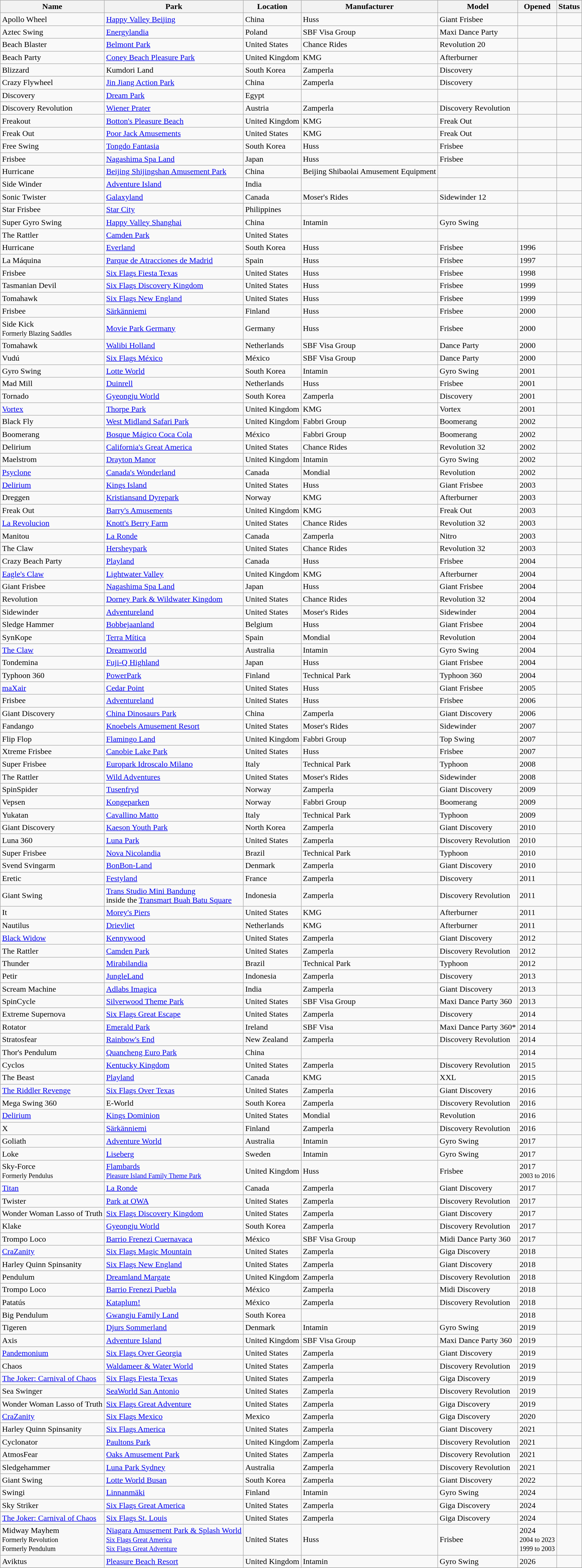<table class="wikitable sortable">
<tr>
<th>Name</th>
<th>Park</th>
<th>Location</th>
<th>Manufacturer</th>
<th>Model</th>
<th>Opened</th>
<th>Status</th>
</tr>
<tr>
<td>Apollo Wheel</td>
<td><a href='#'>Happy Valley Beijing</a></td>
<td> China</td>
<td>Huss</td>
<td>Giant Frisbee</td>
<td></td>
<td></td>
</tr>
<tr>
<td>Aztec Swing</td>
<td><a href='#'>Energylandia</a></td>
<td> Poland</td>
<td>SBF Visa Group</td>
<td>Maxi Dance Party</td>
<td></td>
<td></td>
</tr>
<tr>
<td>Beach Blaster</td>
<td><a href='#'>Belmont Park</a></td>
<td> United States</td>
<td>Chance Rides</td>
<td>Revolution 20</td>
<td></td>
<td></td>
</tr>
<tr>
<td>Beach Party</td>
<td><a href='#'>Coney Beach Pleasure Park</a></td>
<td> United Kingdom</td>
<td>KMG</td>
<td>Afterburner</td>
<td></td>
<td></td>
</tr>
<tr>
<td>Blizzard</td>
<td>Kumdori Land</td>
<td> South Korea</td>
<td>Zamperla</td>
<td>Discovery</td>
<td></td>
<td></td>
</tr>
<tr>
<td>Crazy Flywheel</td>
<td><a href='#'>Jin Jiang Action Park</a></td>
<td> China</td>
<td>Zamperla</td>
<td>Discovery</td>
<td></td>
<td></td>
</tr>
<tr>
<td>Discovery</td>
<td><a href='#'>Dream Park</a></td>
<td> Egypt</td>
<td></td>
<td></td>
<td></td>
<td></td>
</tr>
<tr>
<td>Discovery Revolution</td>
<td><a href='#'>Wiener Prater</a></td>
<td> Austria</td>
<td>Zamperla</td>
<td>Discovery Revolution</td>
<td></td>
<td></td>
</tr>
<tr>
<td>Freakout</td>
<td><a href='#'>Botton's Pleasure Beach</a></td>
<td> United Kingdom</td>
<td>KMG</td>
<td>Freak Out</td>
<td></td>
<td></td>
</tr>
<tr>
<td>Freak Out</td>
<td><a href='#'>Poor Jack Amusements</a></td>
<td> United States</td>
<td>KMG</td>
<td>Freak Out</td>
<td></td>
<td></td>
</tr>
<tr>
<td>Free Swing</td>
<td><a href='#'>Tongdo Fantasia</a></td>
<td> South Korea</td>
<td>Huss</td>
<td>Frisbee</td>
<td></td>
<td></td>
</tr>
<tr>
<td>Frisbee</td>
<td><a href='#'>Nagashima Spa Land</a></td>
<td> Japan</td>
<td>Huss</td>
<td>Frisbee</td>
<td></td>
<td></td>
</tr>
<tr>
<td>Hurricane</td>
<td><a href='#'>Beijing Shijingshan Amusement Park</a></td>
<td> China</td>
<td>Beijing Shibaolai Amusement Equipment</td>
<td></td>
<td></td>
<td></td>
</tr>
<tr>
<td>Side Winder</td>
<td><a href='#'>Adventure Island</a></td>
<td> India</td>
<td></td>
<td></td>
<td></td>
<td></td>
</tr>
<tr>
<td>Sonic Twister</td>
<td><a href='#'>Galaxyland</a></td>
<td> Canada</td>
<td>Moser's Rides</td>
<td>Sidewinder 12</td>
<td></td>
<td></td>
</tr>
<tr>
<td>Star Frisbee</td>
<td><a href='#'>Star City</a></td>
<td> Philippines</td>
<td></td>
<td></td>
<td></td>
<td></td>
</tr>
<tr>
<td>Super Gyro Swing</td>
<td><a href='#'>Happy Valley Shanghai</a></td>
<td> China</td>
<td>Intamin</td>
<td>Gyro Swing</td>
<td></td>
<td></td>
</tr>
<tr>
<td>The Rattler</td>
<td><a href='#'>Camden Park</a></td>
<td> United States</td>
<td></td>
<td></td>
<td></td>
<td></td>
</tr>
<tr>
<td>Hurricane</td>
<td><a href='#'>Everland</a></td>
<td> South Korea</td>
<td>Huss</td>
<td>Frisbee</td>
<td>1996</td>
<td></td>
</tr>
<tr>
<td>La Máquina</td>
<td><a href='#'>Parque de Atracciones de Madrid</a></td>
<td> Spain</td>
<td>Huss</td>
<td>Frisbee</td>
<td>1997</td>
<td></td>
</tr>
<tr>
<td>Frisbee</td>
<td><a href='#'>Six Flags Fiesta Texas</a></td>
<td> United States</td>
<td>Huss</td>
<td>Frisbee</td>
<td>1998</td>
<td></td>
</tr>
<tr>
<td>Tasmanian Devil</td>
<td><a href='#'>Six Flags Discovery Kingdom</a></td>
<td> United States</td>
<td>Huss</td>
<td>Frisbee</td>
<td>1999</td>
<td></td>
</tr>
<tr>
<td>Tomahawk</td>
<td><a href='#'>Six Flags New England</a></td>
<td> United States</td>
<td>Huss</td>
<td>Frisbee</td>
<td>1999</td>
<td></td>
</tr>
<tr>
<td>Frisbee</td>
<td><a href='#'>Särkänniemi</a></td>
<td> Finland</td>
<td>Huss</td>
<td>Frisbee</td>
<td>2000</td>
<td></td>
</tr>
<tr>
<td>Side Kick<br><small>Formerly Blazing Saddles</small></td>
<td><a href='#'>Movie Park Germany</a></td>
<td> Germany</td>
<td>Huss</td>
<td>Frisbee</td>
<td>2000</td>
<td></td>
</tr>
<tr>
<td>Tomahawk</td>
<td><a href='#'>Walibi Holland</a></td>
<td> Netherlands</td>
<td>SBF Visa Group</td>
<td>Dance Party</td>
<td>2000</td>
<td></td>
</tr>
<tr>
<td>Vudú</td>
<td><a href='#'>Six Flags México</a></td>
<td> México</td>
<td>SBF Visa Group</td>
<td>Dance Party</td>
<td>2000</td>
<td></td>
</tr>
<tr>
<td>Gyro Swing</td>
<td><a href='#'>Lotte World</a></td>
<td> South Korea</td>
<td>Intamin</td>
<td>Gyro Swing</td>
<td>2001</td>
<td></td>
</tr>
<tr>
<td>Mad Mill</td>
<td><a href='#'>Duinrell</a></td>
<td> Netherlands</td>
<td>Huss</td>
<td>Frisbee</td>
<td>2001</td>
<td></td>
</tr>
<tr>
<td>Tornado</td>
<td><a href='#'>Gyeongju World</a></td>
<td> South Korea</td>
<td>Zamperla</td>
<td>Discovery</td>
<td>2001</td>
<td></td>
</tr>
<tr>
<td><a href='#'>Vortex</a></td>
<td><a href='#'>Thorpe Park</a></td>
<td> United Kingdom</td>
<td>KMG</td>
<td>Vortex</td>
<td>2001</td>
<td></td>
</tr>
<tr>
<td>Black Fly</td>
<td><a href='#'>West Midland Safari Park</a></td>
<td> United Kingdom</td>
<td>Fabbri Group</td>
<td>Boomerang</td>
<td>2002</td>
<td></td>
</tr>
<tr>
<td>Boomerang</td>
<td><a href='#'>Bosque Mágico Coca Cola</a></td>
<td> México</td>
<td>Fabbri Group</td>
<td>Boomerang</td>
<td>2002</td>
<td></td>
</tr>
<tr>
<td>Delirium</td>
<td><a href='#'>California's Great America</a></td>
<td> United States</td>
<td>Chance Rides</td>
<td>Revolution 32</td>
<td>2002</td>
<td></td>
</tr>
<tr>
<td>Maelstrom</td>
<td><a href='#'>Drayton Manor</a></td>
<td> United Kingdom</td>
<td>Intamin</td>
<td>Gyro Swing</td>
<td>2002</td>
<td></td>
</tr>
<tr>
<td><a href='#'>Psyclone</a></td>
<td><a href='#'>Canada's Wonderland</a></td>
<td> Canada</td>
<td>Mondial</td>
<td>Revolution</td>
<td>2002</td>
<td></td>
</tr>
<tr>
<td><a href='#'>Delirium</a></td>
<td><a href='#'>Kings Island</a></td>
<td> United States</td>
<td>Huss</td>
<td>Giant Frisbee</td>
<td>2003</td>
<td></td>
</tr>
<tr>
<td>Dreggen</td>
<td><a href='#'>Kristiansand Dyrepark</a></td>
<td> Norway</td>
<td>KMG</td>
<td>Afterburner</td>
<td>2003</td>
<td></td>
</tr>
<tr>
<td>Freak Out</td>
<td><a href='#'>Barry's Amusements</a></td>
<td> United Kingdom</td>
<td>KMG</td>
<td>Freak Out</td>
<td>2003</td>
<td></td>
</tr>
<tr>
<td><a href='#'>La Revolucion</a></td>
<td><a href='#'>Knott's Berry Farm</a></td>
<td> United States</td>
<td>Chance Rides</td>
<td>Revolution 32</td>
<td>2003</td>
<td></td>
</tr>
<tr>
<td>Manitou</td>
<td><a href='#'>La Ronde</a></td>
<td> Canada</td>
<td>Zamperla</td>
<td>Nitro</td>
<td>2003</td>
<td></td>
</tr>
<tr>
<td>The Claw</td>
<td><a href='#'>Hersheypark</a></td>
<td> United States</td>
<td>Chance Rides</td>
<td>Revolution 32</td>
<td>2003</td>
<td></td>
</tr>
<tr>
<td>Crazy Beach Party</td>
<td><a href='#'>Playland</a></td>
<td> Canada</td>
<td>Huss</td>
<td>Frisbee</td>
<td>2004</td>
<td></td>
</tr>
<tr>
<td><a href='#'>Eagle's Claw</a></td>
<td><a href='#'>Lightwater Valley</a></td>
<td> United Kingdom</td>
<td>KMG</td>
<td>Afterburner</td>
<td>2004</td>
<td></td>
</tr>
<tr>
<td>Giant Frisbee</td>
<td><a href='#'>Nagashima Spa Land</a></td>
<td> Japan</td>
<td>Huss</td>
<td>Giant Frisbee</td>
<td>2004</td>
<td></td>
</tr>
<tr>
<td>Revolution</td>
<td><a href='#'>Dorney Park & Wildwater Kingdom</a></td>
<td> United States</td>
<td>Chance Rides</td>
<td>Revolution 32</td>
<td>2004</td>
<td></td>
</tr>
<tr>
<td>Sidewinder</td>
<td><a href='#'>Adventureland</a></td>
<td> United States</td>
<td>Moser's Rides</td>
<td>Sidewinder</td>
<td>2004</td>
<td></td>
</tr>
<tr>
<td>Sledge Hammer</td>
<td><a href='#'>Bobbejaanland</a></td>
<td> Belgium</td>
<td>Huss</td>
<td>Giant Frisbee</td>
<td>2004</td>
<td></td>
</tr>
<tr>
<td>SynKope</td>
<td><a href='#'>Terra Mítica</a></td>
<td> Spain</td>
<td>Mondial</td>
<td>Revolution</td>
<td>2004</td>
<td></td>
</tr>
<tr>
<td><a href='#'>The Claw</a></td>
<td><a href='#'>Dreamworld</a></td>
<td> Australia</td>
<td>Intamin</td>
<td>Gyro Swing</td>
<td>2004</td>
<td></td>
</tr>
<tr>
<td>Tondemina</td>
<td><a href='#'>Fuji-Q Highland</a></td>
<td> Japan</td>
<td>Huss</td>
<td>Giant Frisbee</td>
<td>2004</td>
<td></td>
</tr>
<tr>
<td>Typhoon 360</td>
<td><a href='#'>PowerPark</a></td>
<td> Finland</td>
<td>Technical Park</td>
<td>Typhoon 360</td>
<td>2004</td>
<td></td>
</tr>
<tr>
<td><a href='#'>maXair</a></td>
<td><a href='#'>Cedar Point</a></td>
<td> United States</td>
<td>Huss</td>
<td>Giant Frisbee</td>
<td>2005</td>
<td></td>
</tr>
<tr>
<td>Frisbee</td>
<td><a href='#'>Adventureland</a></td>
<td> United States</td>
<td>Huss</td>
<td>Frisbee</td>
<td>2006</td>
<td></td>
</tr>
<tr>
<td>Giant Discovery</td>
<td><a href='#'>China Dinosaurs Park</a></td>
<td> China</td>
<td>Zamperla</td>
<td>Giant Discovery</td>
<td>2006</td>
<td></td>
</tr>
<tr>
<td>Fandango</td>
<td><a href='#'>Knoebels Amusement Resort</a></td>
<td> United States</td>
<td>Moser's Rides</td>
<td>Sidewinder</td>
<td>2007</td>
<td></td>
</tr>
<tr>
<td>Flip Flop</td>
<td><a href='#'>Flamingo Land</a></td>
<td> United Kingdom</td>
<td>Fabbri Group</td>
<td>Top Swing</td>
<td>2007</td>
<td></td>
</tr>
<tr>
<td>Xtreme Frisbee</td>
<td><a href='#'>Canobie Lake Park</a></td>
<td> United States</td>
<td>Huss</td>
<td>Frisbee</td>
<td>2007</td>
<td></td>
</tr>
<tr>
<td>Super Frisbee</td>
<td><a href='#'>Europark Idroscalo Milano</a></td>
<td> Italy</td>
<td>Technical Park</td>
<td>Typhoon</td>
<td>2008</td>
<td></td>
</tr>
<tr>
<td>The Rattler</td>
<td><a href='#'>Wild Adventures</a></td>
<td> United States</td>
<td>Moser's Rides</td>
<td>Sidewinder</td>
<td>2008</td>
<td></td>
</tr>
<tr>
<td>SpinSpider</td>
<td><a href='#'>Tusenfryd</a></td>
<td> Norway</td>
<td>Zamperla</td>
<td>Giant Discovery</td>
<td>2009</td>
<td></td>
</tr>
<tr>
<td>Vepsen</td>
<td><a href='#'>Kongeparken</a></td>
<td> Norway</td>
<td>Fabbri Group</td>
<td>Boomerang</td>
<td>2009</td>
<td></td>
</tr>
<tr>
<td>Yukatan</td>
<td><a href='#'>Cavallino Matto</a></td>
<td> Italy</td>
<td>Technical Park</td>
<td>Typhoon</td>
<td>2009</td>
<td></td>
</tr>
<tr>
<td>Giant Discovery</td>
<td><a href='#'>Kaeson Youth Park</a></td>
<td> North Korea</td>
<td>Zamperla</td>
<td>Giant Discovery</td>
<td>2010</td>
<td></td>
</tr>
<tr>
<td>Luna 360</td>
<td><a href='#'>Luna Park</a></td>
<td> United States</td>
<td>Zamperla</td>
<td>Discovery Revolution</td>
<td>2010</td>
<td></td>
</tr>
<tr>
<td>Super Frisbee</td>
<td><a href='#'>Nova Nicolandia</a></td>
<td> Brazil</td>
<td>Technical Park</td>
<td>Typhoon</td>
<td>2010</td>
<td></td>
</tr>
<tr>
<td>Svend Svingarm</td>
<td><a href='#'>BonBon-Land</a></td>
<td> Denmark</td>
<td>Zamperla</td>
<td>Giant Discovery</td>
<td>2010</td>
<td></td>
</tr>
<tr>
<td>Eretic</td>
<td><a href='#'>Festyland</a></td>
<td> France</td>
<td>Zamperla</td>
<td>Discovery</td>
<td>2011</td>
<td></td>
</tr>
<tr>
<td>Giant Swing</td>
<td><a href='#'>Trans Studio Mini Bandung</a><br>inside the <a href='#'>Transmart Buah Batu Square</a></td>
<td> Indonesia</td>
<td>Zamperla</td>
<td>Discovery Revolution</td>
<td>2011</td>
<td></td>
</tr>
<tr>
<td>It</td>
<td><a href='#'>Morey's Piers</a></td>
<td> United States</td>
<td>KMG</td>
<td>Afterburner</td>
<td>2011</td>
<td></td>
</tr>
<tr>
<td>Nautilus</td>
<td><a href='#'>Drievliet</a></td>
<td> Netherlands</td>
<td>KMG</td>
<td>Afterburner</td>
<td>2011</td>
<td></td>
</tr>
<tr>
<td><a href='#'>Black Widow</a></td>
<td><a href='#'>Kennywood</a></td>
<td> United States</td>
<td>Zamperla</td>
<td>Giant Discovery</td>
<td>2012</td>
<td></td>
</tr>
<tr>
<td>The Rattler</td>
<td><a href='#'>Camden Park</a></td>
<td> United States</td>
<td>Zamperla</td>
<td>Discovery Revolution</td>
<td>2012</td>
<td></td>
</tr>
<tr>
<td>Thunder</td>
<td><a href='#'>Mirabilandia</a></td>
<td> Brazil</td>
<td>Technical Park</td>
<td>Typhoon</td>
<td>2012</td>
<td></td>
</tr>
<tr>
<td>Petir</td>
<td><a href='#'>JungleLand</a></td>
<td> Indonesia</td>
<td>Zamperla</td>
<td>Discovery</td>
<td>2013</td>
<td></td>
</tr>
<tr>
<td>Scream Machine</td>
<td><a href='#'>Adlabs Imagica</a></td>
<td> India</td>
<td>Zamperla</td>
<td>Giant Discovery</td>
<td>2013</td>
<td></td>
</tr>
<tr>
<td>SpinCycle</td>
<td><a href='#'>Silverwood Theme Park</a></td>
<td> United States</td>
<td>SBF Visa Group</td>
<td>Maxi Dance Party 360</td>
<td>2013</td>
<td></td>
</tr>
<tr>
<td>Extreme Supernova</td>
<td><a href='#'>Six Flags Great Escape</a></td>
<td> United States</td>
<td>Zamperla</td>
<td>Discovery</td>
<td>2014</td>
<td></td>
</tr>
<tr>
<td>Rotator</td>
<td><a href='#'>Emerald Park</a></td>
<td> Ireland</td>
<td>SBF Visa</td>
<td>Maxi Dance Party 360*</td>
<td>2014</td>
<td></td>
</tr>
<tr>
<td>Stratosfear</td>
<td><a href='#'>Rainbow's End</a></td>
<td> New Zealand</td>
<td>Zamperla</td>
<td>Discovery Revolution</td>
<td>2014</td>
<td></td>
</tr>
<tr>
<td>Thor's Pendulum</td>
<td><a href='#'>Quancheng Euro Park</a></td>
<td> China</td>
<td></td>
<td></td>
<td>2014</td>
<td></td>
</tr>
<tr>
<td>Cyclos</td>
<td><a href='#'>Kentucky Kingdom</a></td>
<td> United States</td>
<td>Zamperla</td>
<td>Discovery Revolution</td>
<td>2015</td>
<td></td>
</tr>
<tr>
<td>The Beast</td>
<td><a href='#'>Playland</a></td>
<td> Canada</td>
<td>KMG</td>
<td>XXL</td>
<td>2015</td>
<td></td>
</tr>
<tr>
<td><a href='#'>The Riddler Revenge</a></td>
<td><a href='#'>Six Flags Over Texas</a></td>
<td> United States</td>
<td>Zamperla</td>
<td>Giant Discovery</td>
<td>2016</td>
<td></td>
</tr>
<tr>
<td>Mega Swing 360</td>
<td>E-World</td>
<td> South Korea</td>
<td>Zamperla</td>
<td>Discovery Revolution</td>
<td>2016</td>
<td></td>
</tr>
<tr>
<td><a href='#'>Delirium</a></td>
<td><a href='#'>Kings Dominion</a></td>
<td> United States</td>
<td>Mondial</td>
<td>Revolution</td>
<td>2016</td>
<td></td>
</tr>
<tr>
<td>X</td>
<td><a href='#'>Särkänniemi</a></td>
<td> Finland</td>
<td>Zamperla</td>
<td>Discovery Revolution</td>
<td>2016</td>
<td></td>
</tr>
<tr>
<td>Goliath</td>
<td><a href='#'>Adventure World</a></td>
<td> Australia</td>
<td>Intamin</td>
<td>Gyro Swing</td>
<td>2017</td>
<td></td>
</tr>
<tr>
<td>Loke</td>
<td><a href='#'>Liseberg</a></td>
<td> Sweden</td>
<td>Intamin</td>
<td>Gyro Swing</td>
<td>2017</td>
<td></td>
</tr>
<tr>
<td>Sky-Force<br><small>Formerly Pendulus</small></td>
<td><a href='#'>Flambards</a><br><small><a href='#'>Pleasure Island Family Theme Park</a></small></td>
<td> United Kingdom</td>
<td>Huss</td>
<td>Frisbee</td>
<td>2017<br><small>2003 to 2016</small></td>
<td></td>
</tr>
<tr>
<td><a href='#'>Titan</a></td>
<td><a href='#'>La Ronde</a></td>
<td> Canada</td>
<td>Zamperla</td>
<td>Giant Discovery</td>
<td>2017</td>
<td></td>
</tr>
<tr>
<td>Twister</td>
<td><a href='#'>Park at OWA</a></td>
<td> United States</td>
<td>Zamperla</td>
<td>Discovery Revolution</td>
<td>2017</td>
<td></td>
</tr>
<tr>
<td>Wonder Woman Lasso of Truth</td>
<td><a href='#'>Six Flags Discovery Kingdom</a></td>
<td> United States</td>
<td>Zamperla</td>
<td>Giant Discovery</td>
<td>2017</td>
<td></td>
</tr>
<tr>
<td>Klake</td>
<td><a href='#'>Gyeongju World</a></td>
<td> South Korea</td>
<td>Zamperla</td>
<td>Discovery Revolution</td>
<td>2017</td>
<td></td>
</tr>
<tr>
<td>Trompo Loco</td>
<td><a href='#'>Barrio Frenezi Cuernavaca</a></td>
<td> México</td>
<td>SBF Visa Group</td>
<td>Midi Dance Party 360</td>
<td>2017</td>
<td></td>
</tr>
<tr>
<td><a href='#'>CraZanity</a></td>
<td><a href='#'>Six Flags Magic Mountain</a></td>
<td> United States</td>
<td>Zamperla</td>
<td>Giga Discovery</td>
<td>2018</td>
<td></td>
</tr>
<tr>
<td>Harley Quinn Spinsanity</td>
<td><a href='#'>Six Flags New England</a></td>
<td> United States</td>
<td>Zamperla</td>
<td>Giant Discovery</td>
<td>2018</td>
<td></td>
</tr>
<tr>
<td>Pendulum</td>
<td><a href='#'>Dreamland Margate</a></td>
<td> United Kingdom</td>
<td>Zamperla</td>
<td>Discovery Revolution</td>
<td>2018</td>
<td></td>
</tr>
<tr>
<td>Trompo Loco</td>
<td><a href='#'>Barrio Frenezi Puebla</a></td>
<td> México</td>
<td>Zamperla</td>
<td>Midi Discovery</td>
<td>2018</td>
<td></td>
</tr>
<tr>
<td>Patatús</td>
<td><a href='#'>Kataplum!</a></td>
<td> México</td>
<td>Zamperla</td>
<td>Discovery Revolution</td>
<td>2018</td>
<td></td>
</tr>
<tr>
<td>Big Pendulum</td>
<td><a href='#'>Gwangju Family Land</a></td>
<td> South Korea</td>
<td></td>
<td></td>
<td>2018</td>
<td></td>
</tr>
<tr>
<td>Tigeren</td>
<td><a href='#'>Djurs Sommerland</a></td>
<td> Denmark</td>
<td>Intamin</td>
<td>Gyro Swing</td>
<td>2019</td>
<td></td>
</tr>
<tr>
<td>Axis</td>
<td><a href='#'>Adventure Island</a></td>
<td> United Kingdom</td>
<td>SBF Visa Group</td>
<td>Maxi Dance Party 360</td>
<td>2019</td>
<td></td>
</tr>
<tr>
<td><a href='#'>Pandemonium</a></td>
<td><a href='#'>Six Flags Over Georgia</a></td>
<td> United States</td>
<td>Zamperla</td>
<td>Giant Discovery</td>
<td>2019</td>
<td></td>
</tr>
<tr>
<td>Chaos</td>
<td><a href='#'>Waldameer & Water World</a></td>
<td> United States</td>
<td>Zamperla</td>
<td>Discovery Revolution</td>
<td>2019</td>
<td></td>
</tr>
<tr>
<td><a href='#'>The Joker: Carnival of Chaos</a></td>
<td><a href='#'>Six Flags Fiesta Texas</a></td>
<td> United States</td>
<td>Zamperla</td>
<td>Giga Discovery</td>
<td>2019</td>
<td></td>
</tr>
<tr>
<td>Sea Swinger</td>
<td><a href='#'>SeaWorld San Antonio</a></td>
<td> United States</td>
<td>Zamperla</td>
<td>Discovery Revolution</td>
<td>2019</td>
<td></td>
</tr>
<tr>
<td>Wonder Woman Lasso of Truth</td>
<td><a href='#'>Six Flags Great Adventure</a></td>
<td> United States</td>
<td>Zamperla</td>
<td>Giga Discovery</td>
<td>2019</td>
<td></td>
</tr>
<tr>
<td><a href='#'>CraZanity</a></td>
<td><a href='#'>Six Flags Mexico</a></td>
<td> Mexico</td>
<td>Zamperla</td>
<td>Giga Discovery</td>
<td>2020</td>
<td></td>
</tr>
<tr>
<td>Harley Quinn Spinsanity</td>
<td><a href='#'>Six Flags America</a></td>
<td> United States</td>
<td>Zamperla</td>
<td>Giant Discovery</td>
<td>2021</td>
<td></td>
</tr>
<tr>
<td>Cyclonator</td>
<td><a href='#'>Paultons Park</a></td>
<td> United Kingdom</td>
<td>Zamperla</td>
<td>Discovery Revolution</td>
<td>2021</td>
<td></td>
</tr>
<tr>
<td>AtmosFear</td>
<td><a href='#'>Oaks Amusement Park</a></td>
<td> United States</td>
<td>Zamperla</td>
<td>Discovery Revolution</td>
<td>2021</td>
<td></td>
</tr>
<tr>
<td>Sledgehammer</td>
<td><a href='#'>Luna Park Sydney</a></td>
<td> Australia</td>
<td>Zamperla</td>
<td>Discovery Revolution</td>
<td>2021</td>
<td></td>
</tr>
<tr>
<td>Giant Swing</td>
<td><a href='#'>Lotte World Busan</a></td>
<td> South Korea</td>
<td>Zamperla</td>
<td>Giant Discovery</td>
<td>2022</td>
<td></td>
</tr>
<tr>
<td>Swingi</td>
<td><a href='#'>Linnanmäki</a></td>
<td> Finland</td>
<td>Intamin</td>
<td>Gyro Swing</td>
<td>2024</td>
<td></td>
</tr>
<tr>
<td>Sky Striker</td>
<td><a href='#'>Six Flags Great America</a></td>
<td> United States</td>
<td>Zamperla</td>
<td>Giga Discovery</td>
<td>2024</td>
<td></td>
</tr>
<tr>
<td><a href='#'>The Joker: Carnival of Chaos</a></td>
<td><a href='#'>Six Flags St. Louis</a></td>
<td> United States</td>
<td>Zamperla</td>
<td>Giga Discovery</td>
<td>2024</td>
<td></td>
</tr>
<tr>
<td>Midway Mayhem<br><small>Formerly Revolution<br>Formerly Pendulum</small></td>
<td><a href='#'>Niagara Amusement Park & Splash World</a><br><small><a href='#'>Six Flags Great America</a><br><a href='#'>Six Flags Great Adventure</a></small></td>
<td> United States</td>
<td>Huss</td>
<td>Frisbee</td>
<td>2024<br><small>2004 to 2023<br>1999 to 2003</small></td>
<td></td>
</tr>
<tr>
<td>Aviktus</td>
<td><a href='#'>Pleasure Beach Resort</a></td>
<td> United Kingdom</td>
<td>Intamin</td>
<td>Gyro Swing</td>
<td>2026</td>
<td></td>
</tr>
<tr>
</tr>
</table>
